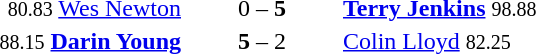<table style="text-align:center">
<tr>
<th width=223></th>
<th width=100></th>
<th width=223></th>
</tr>
<tr>
<td align=right><small>80.83</small> <a href='#'>Wes Newton</a> </td>
<td>0 – <strong>5</strong></td>
<td align=left> <strong><a href='#'>Terry Jenkins</a></strong> <small>98.88</small></td>
</tr>
<tr>
<td align=right><small>88.15</small> <strong><a href='#'>Darin Young</a></strong> </td>
<td><strong>5</strong> – 2</td>
<td align=left> <a href='#'>Colin Lloyd</a> <small>82.25</small></td>
</tr>
</table>
